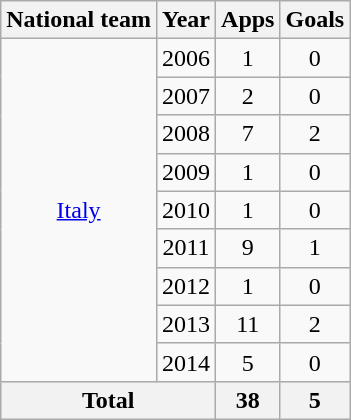<table class="wikitable" style="text-align:center">
<tr>
<th>National team</th>
<th>Year</th>
<th>Apps</th>
<th>Goals</th>
</tr>
<tr>
<td rowspan="9"><a href='#'>Italy</a></td>
<td>2006</td>
<td>1</td>
<td>0</td>
</tr>
<tr>
<td>2007</td>
<td>2</td>
<td>0</td>
</tr>
<tr>
<td>2008</td>
<td>7</td>
<td>2</td>
</tr>
<tr>
<td>2009</td>
<td>1</td>
<td>0</td>
</tr>
<tr>
<td>2010</td>
<td>1</td>
<td>0</td>
</tr>
<tr>
<td>2011</td>
<td>9</td>
<td>1</td>
</tr>
<tr>
<td>2012</td>
<td>1</td>
<td>0</td>
</tr>
<tr>
<td>2013</td>
<td>11</td>
<td>2</td>
</tr>
<tr>
<td>2014</td>
<td>5</td>
<td>0</td>
</tr>
<tr>
<th colspan="2">Total</th>
<th>38</th>
<th>5</th>
</tr>
</table>
